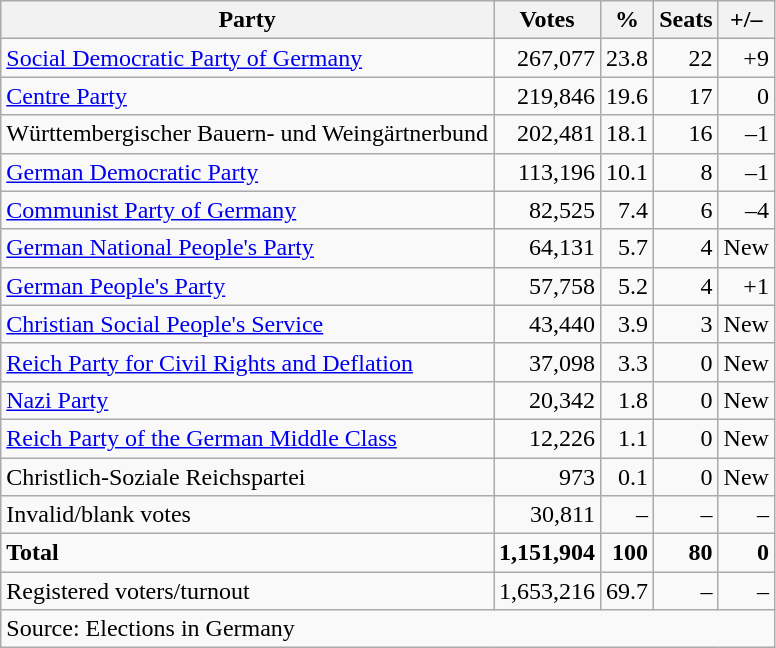<table class="wikitable" style="text-align:right">
<tr>
<th>Party</th>
<th>Votes</th>
<th>%</th>
<th>Seats</th>
<th>+/–</th>
</tr>
<tr>
<td align="left"><a href='#'>Social Democratic Party of Germany</a></td>
<td>267,077</td>
<td>23.8</td>
<td>22</td>
<td>+9</td>
</tr>
<tr>
<td align="left"><a href='#'>Centre Party</a></td>
<td>219,846</td>
<td>19.6</td>
<td>17</td>
<td>0</td>
</tr>
<tr>
<td align="left">Württembergischer Bauern- und Weingärtnerbund</td>
<td>202,481</td>
<td>18.1</td>
<td>16</td>
<td>–1</td>
</tr>
<tr>
<td align="left"><a href='#'>German Democratic Party</a></td>
<td>113,196</td>
<td>10.1</td>
<td>8</td>
<td>–1</td>
</tr>
<tr>
<td align="left"><a href='#'>Communist Party of Germany</a></td>
<td>82,525</td>
<td>7.4</td>
<td>6</td>
<td>–4</td>
</tr>
<tr>
<td align="left"><a href='#'>German National People's Party</a></td>
<td>64,131</td>
<td>5.7</td>
<td>4</td>
<td>New</td>
</tr>
<tr>
<td align="left"><a href='#'>German People's Party</a></td>
<td>57,758</td>
<td>5.2</td>
<td>4</td>
<td>+1</td>
</tr>
<tr>
<td align="left"><a href='#'>Christian Social People's Service</a></td>
<td>43,440</td>
<td>3.9</td>
<td>3</td>
<td>New</td>
</tr>
<tr>
<td align="left"><a href='#'>Reich Party for Civil Rights and Deflation</a></td>
<td>37,098</td>
<td>3.3</td>
<td>0</td>
<td>New</td>
</tr>
<tr>
<td align="left"><a href='#'>Nazi Party</a></td>
<td>20,342</td>
<td>1.8</td>
<td>0</td>
<td>New</td>
</tr>
<tr>
<td align="left"><a href='#'>Reich Party of the German Middle Class</a></td>
<td>12,226</td>
<td>1.1</td>
<td>0</td>
<td>New</td>
</tr>
<tr>
<td align="left">Christlich-Soziale Reichspartei</td>
<td>973</td>
<td>0.1</td>
<td>0</td>
<td>New</td>
</tr>
<tr>
<td align="left">Invalid/blank votes</td>
<td>30,811</td>
<td>–</td>
<td>–</td>
<td>–</td>
</tr>
<tr>
<td align="left"><strong>Total</strong></td>
<td><strong>1,151,904</strong></td>
<td><strong>100</strong></td>
<td><strong>80</strong></td>
<td><strong>0</strong></td>
</tr>
<tr>
<td align="left">Registered voters/turnout</td>
<td>1,653,216</td>
<td>69.7</td>
<td>–</td>
<td>–</td>
</tr>
<tr>
<td colspan="5" align="left">Source: Elections in Germany</td>
</tr>
</table>
